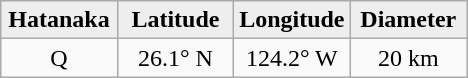<table class="wikitable">
<tr>
<th width="25%" style="background:#eeeeee;">Hatanaka</th>
<th width="25%" style="background:#eeeeee;">Latitude</th>
<th width="25%" style="background:#eeeeee;">Longitude</th>
<th width="25%" style="background:#eeeeee;">Diameter</th>
</tr>
<tr>
<td align="center">Q</td>
<td align="center">26.1° N</td>
<td align="center">124.2° W</td>
<td align="center">20 km</td>
</tr>
</table>
